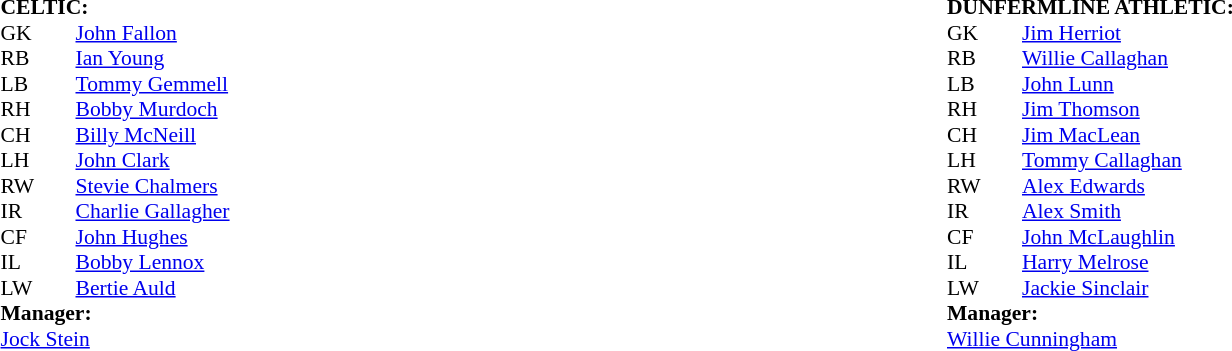<table width="100%">
<tr>
<td valign="top" width="50%"><br><table style="font-size: 90%" cellspacing="0" cellpadding="0">
<tr>
<td colspan="4"><strong>CELTIC:</strong></td>
</tr>
<tr>
<th width="25"></th>
<th width="25"></th>
</tr>
<tr>
<td>GK</td>
<td></td>
<td> <a href='#'>John Fallon</a></td>
</tr>
<tr>
<td>RB</td>
<td></td>
<td> <a href='#'>Ian Young</a></td>
</tr>
<tr>
<td>LB</td>
<td></td>
<td> <a href='#'>Tommy Gemmell</a></td>
</tr>
<tr>
<td>RH</td>
<td></td>
<td> <a href='#'>Bobby Murdoch</a></td>
</tr>
<tr>
<td>CH</td>
<td></td>
<td> <a href='#'>Billy McNeill</a></td>
</tr>
<tr>
<td>LH</td>
<td></td>
<td> <a href='#'>John Clark</a></td>
</tr>
<tr>
<td>RW</td>
<td></td>
<td> <a href='#'>Stevie Chalmers</a></td>
</tr>
<tr>
<td>IR</td>
<td></td>
<td> <a href='#'>Charlie Gallagher</a></td>
</tr>
<tr>
<td>CF</td>
<td></td>
<td> <a href='#'>John Hughes</a></td>
</tr>
<tr>
<td>IL</td>
<td></td>
<td> <a href='#'>Bobby Lennox</a></td>
</tr>
<tr>
<td>LW</td>
<td></td>
<td> <a href='#'>Bertie Auld</a></td>
</tr>
<tr>
<td colspan=4><strong>Manager:</strong></td>
</tr>
<tr>
<td colspan="4"> <a href='#'>Jock Stein</a></td>
<td></td>
</tr>
</table>
</td>
<td valign="top" width="50%"><br><table style="font-size: 90%" cellspacing="0" cellpadding="0">
<tr>
<td colspan="4"><strong>DUNFERMLINE ATHLETIC:</strong></td>
</tr>
<tr>
<th width="25"></th>
<th width="25"></th>
</tr>
<tr>
<td>GK</td>
<td></td>
<td> <a href='#'>Jim Herriot</a></td>
</tr>
<tr>
<td>RB</td>
<td></td>
<td> <a href='#'>Willie Callaghan</a></td>
</tr>
<tr>
<td>LB</td>
<td></td>
<td> <a href='#'>John Lunn</a></td>
</tr>
<tr>
<td>RH</td>
<td></td>
<td> <a href='#'>Jim Thomson</a></td>
</tr>
<tr>
<td>CH</td>
<td></td>
<td> <a href='#'>Jim MacLean</a></td>
</tr>
<tr>
<td>LH</td>
<td></td>
<td> <a href='#'>Tommy Callaghan</a></td>
</tr>
<tr>
<td>RW</td>
<td></td>
<td> <a href='#'>Alex Edwards</a></td>
</tr>
<tr>
<td>IR</td>
<td></td>
<td> <a href='#'>Alex Smith</a></td>
</tr>
<tr>
<td>CF</td>
<td></td>
<td> <a href='#'>John McLaughlin</a></td>
</tr>
<tr>
<td>IL</td>
<td></td>
<td> <a href='#'>Harry Melrose</a></td>
</tr>
<tr>
<td>LW</td>
<td></td>
<td> <a href='#'>Jackie Sinclair</a></td>
</tr>
<tr>
<td colspan=4><strong>Manager:</strong></td>
</tr>
<tr>
<td colspan="4"> <a href='#'>Willie Cunningham</a></td>
</tr>
</table>
</td>
</tr>
</table>
